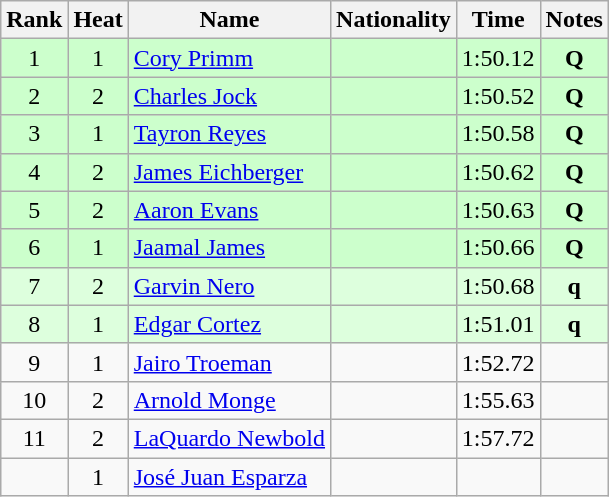<table class="wikitable sortable" style="text-align:center">
<tr>
<th>Rank</th>
<th>Heat</th>
<th>Name</th>
<th>Nationality</th>
<th>Time</th>
<th>Notes</th>
</tr>
<tr bgcolor=ccffcc>
<td>1</td>
<td>1</td>
<td align=left><a href='#'>Cory Primm</a></td>
<td align=left></td>
<td>1:50.12</td>
<td><strong>Q</strong></td>
</tr>
<tr bgcolor=ccffcc>
<td>2</td>
<td>2</td>
<td align=left><a href='#'>Charles Jock</a></td>
<td align=left></td>
<td>1:50.52</td>
<td><strong>Q</strong></td>
</tr>
<tr bgcolor=ccffcc>
<td>3</td>
<td>1</td>
<td align=left><a href='#'>Tayron Reyes</a></td>
<td align=left></td>
<td>1:50.58</td>
<td><strong>Q</strong></td>
</tr>
<tr bgcolor=ccffcc>
<td>4</td>
<td>2</td>
<td align=left><a href='#'>James Eichberger</a></td>
<td align=left></td>
<td>1:50.62</td>
<td><strong>Q</strong></td>
</tr>
<tr bgcolor=ccffcc>
<td>5</td>
<td>2</td>
<td align=left><a href='#'>Aaron Evans</a></td>
<td align=left></td>
<td>1:50.63</td>
<td><strong>Q</strong></td>
</tr>
<tr bgcolor=ccffcc>
<td>6</td>
<td>1</td>
<td align=left><a href='#'>Jaamal James</a></td>
<td align=left></td>
<td>1:50.66</td>
<td><strong>Q</strong></td>
</tr>
<tr bgcolor=ddffdd>
<td>7</td>
<td>2</td>
<td align=left><a href='#'>Garvin Nero</a></td>
<td align=left></td>
<td>1:50.68</td>
<td><strong>q</strong></td>
</tr>
<tr bgcolor=ddffdd>
<td>8</td>
<td>1</td>
<td align=left><a href='#'>Edgar Cortez</a></td>
<td align=left></td>
<td>1:51.01</td>
<td><strong>q</strong></td>
</tr>
<tr>
<td>9</td>
<td>1</td>
<td align=left><a href='#'>Jairo Troeman</a></td>
<td align=left></td>
<td>1:52.72</td>
<td></td>
</tr>
<tr>
<td>10</td>
<td>2</td>
<td align=left><a href='#'>Arnold Monge</a></td>
<td align=left></td>
<td>1:55.63</td>
<td></td>
</tr>
<tr>
<td>11</td>
<td>2</td>
<td align=left><a href='#'>LaQuardo Newbold</a></td>
<td align=left></td>
<td>1:57.72</td>
<td></td>
</tr>
<tr>
<td></td>
<td>1</td>
<td align=left><a href='#'>José Juan Esparza</a></td>
<td align=left></td>
<td></td>
<td></td>
</tr>
</table>
